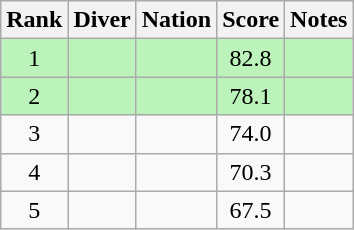<table class="wikitable sortable" style="text-align:center">
<tr>
<th>Rank</th>
<th>Diver</th>
<th>Nation</th>
<th>Score</th>
<th>Notes</th>
</tr>
<tr style="background:#bbf3bb;">
<td>1</td>
<td align=left></td>
<td align=left></td>
<td>82.8</td>
<td></td>
</tr>
<tr style="background:#bbf3bb;">
<td>2</td>
<td align=left></td>
<td align=left></td>
<td>78.1</td>
<td></td>
</tr>
<tr>
<td>3</td>
<td align=left></td>
<td align=left></td>
<td>74.0</td>
<td></td>
</tr>
<tr>
<td>4</td>
<td align=left></td>
<td align=left></td>
<td>70.3</td>
<td></td>
</tr>
<tr>
<td>5</td>
<td align=left></td>
<td align=left></td>
<td>67.5</td>
<td></td>
</tr>
</table>
